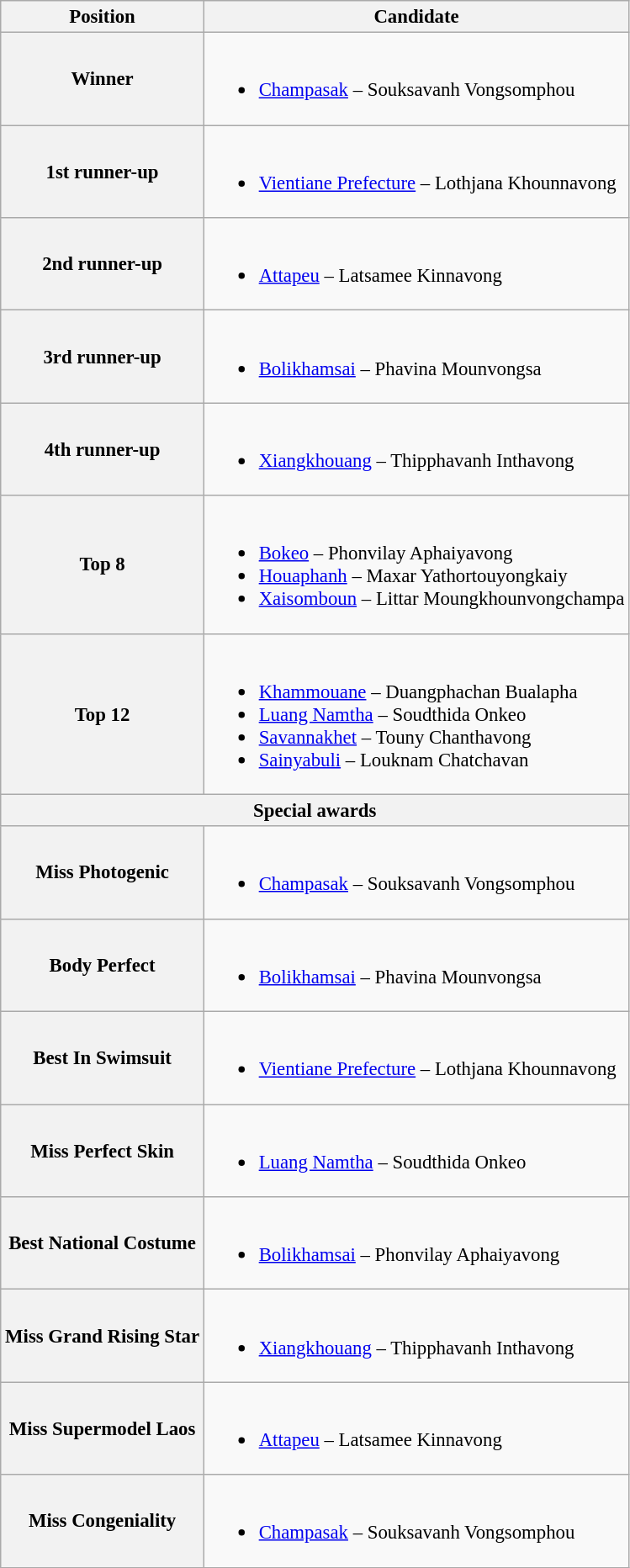<table class="wikitable" style="font-size: 95%;">
<tr>
<th>Position</th>
<th>Candidate</th>
</tr>
<tr>
<th>Winner</th>
<td><br><ul><li><a href='#'>Champasak</a> – Souksavanh Vongsomphou</li></ul></td>
</tr>
<tr>
<th>1st runner-up</th>
<td><br><ul><li><a href='#'>Vientiane Prefecture</a> – Lothjana Khounnavong</li></ul></td>
</tr>
<tr>
<th>2nd runner-up</th>
<td><br><ul><li><a href='#'>Attapeu</a> – Latsamee Kinnavong</li></ul></td>
</tr>
<tr>
<th>3rd runner-up</th>
<td><br><ul><li><a href='#'>Bolikhamsai</a> – Phavina Mounvongsa</li></ul></td>
</tr>
<tr>
<th>4th runner-up</th>
<td><br><ul><li><a href='#'>Xiangkhouang</a> – Thipphavanh Inthavong</li></ul></td>
</tr>
<tr>
<th>Top 8</th>
<td><br><ul><li><a href='#'>Bokeo</a> – Phonvilay Aphaiyavong</li><li><a href='#'>Houaphanh</a> – Maxar Yathortouyongkaiy</li><li><a href='#'>Xaisomboun</a> – Littar Moungkhounvongchampa</li></ul></td>
</tr>
<tr>
<th>Top 12</th>
<td><br><ul><li><a href='#'>Khammouane</a> – Duangphachan Bualapha</li><li><a href='#'>Luang Namtha</a> – Soudthida Onkeo</li><li><a href='#'>Savannakhet</a> – Touny Chanthavong</li><li><a href='#'>Sainyabuli</a> – Louknam Chatchavan</li></ul></td>
</tr>
<tr>
<th colspan=2>Special awards</th>
</tr>
<tr>
<th>Miss Photogenic</th>
<td><br><ul><li><a href='#'>Champasak</a> – Souksavanh Vongsomphou</li></ul></td>
</tr>
<tr>
<th>Body Perfect</th>
<td><br><ul><li><a href='#'>Bolikhamsai</a> – Phavina Mounvongsa</li></ul></td>
</tr>
<tr>
<th>Best In Swimsuit</th>
<td><br><ul><li><a href='#'>Vientiane Prefecture</a> – Lothjana Khounnavong</li></ul></td>
</tr>
<tr>
<th>Miss Perfect Skin</th>
<td><br><ul><li><a href='#'>Luang Namtha</a> – Soudthida Onkeo</li></ul></td>
</tr>
<tr>
<th>Best National Costume</th>
<td><br><ul><li><a href='#'>Bolikhamsai</a> – Phonvilay Aphaiyavong</li></ul></td>
</tr>
<tr>
<th>Miss Grand Rising Star</th>
<td><br><ul><li><a href='#'>Xiangkhouang</a> – Thipphavanh Inthavong</li></ul></td>
</tr>
<tr>
<th>Miss Supermodel Laos</th>
<td><br><ul><li><a href='#'>Attapeu</a> – Latsamee Kinnavong</li></ul></td>
</tr>
<tr>
<th>Miss Congeniality</th>
<td><br><ul><li><a href='#'>Champasak</a> – Souksavanh Vongsomphou</li></ul></td>
</tr>
</table>
